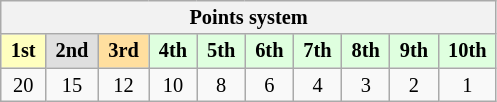<table class="wikitable" style="font-size: 85%; text-align: center">
<tr>
<th colspan=19>Points system</th>
</tr>
<tr>
<td style="background:#ffffbf;"> <strong>1st</strong> </td>
<td style="background:#dfdfdf;"> <strong>2nd</strong> </td>
<td style="background:#ffdf9f;"> <strong>3rd</strong> </td>
<td style="background:#dfffdf;"> <strong>4th</strong> </td>
<td style="background:#dfffdf;"> <strong>5th</strong> </td>
<td style="background:#dfffdf;"> <strong>6th</strong> </td>
<td style="background:#dfffdf;"> <strong>7th</strong> </td>
<td style="background:#dfffdf;"> <strong>8th</strong> </td>
<td style="background:#dfffdf;"> <strong>9th</strong> </td>
<td style="background:#dfffdf;"> <strong>10th</strong> </td>
</tr>
<tr>
<td>20</td>
<td>15</td>
<td>12</td>
<td>10</td>
<td>8</td>
<td>6</td>
<td>4</td>
<td>3</td>
<td>2</td>
<td>1</td>
</tr>
</table>
